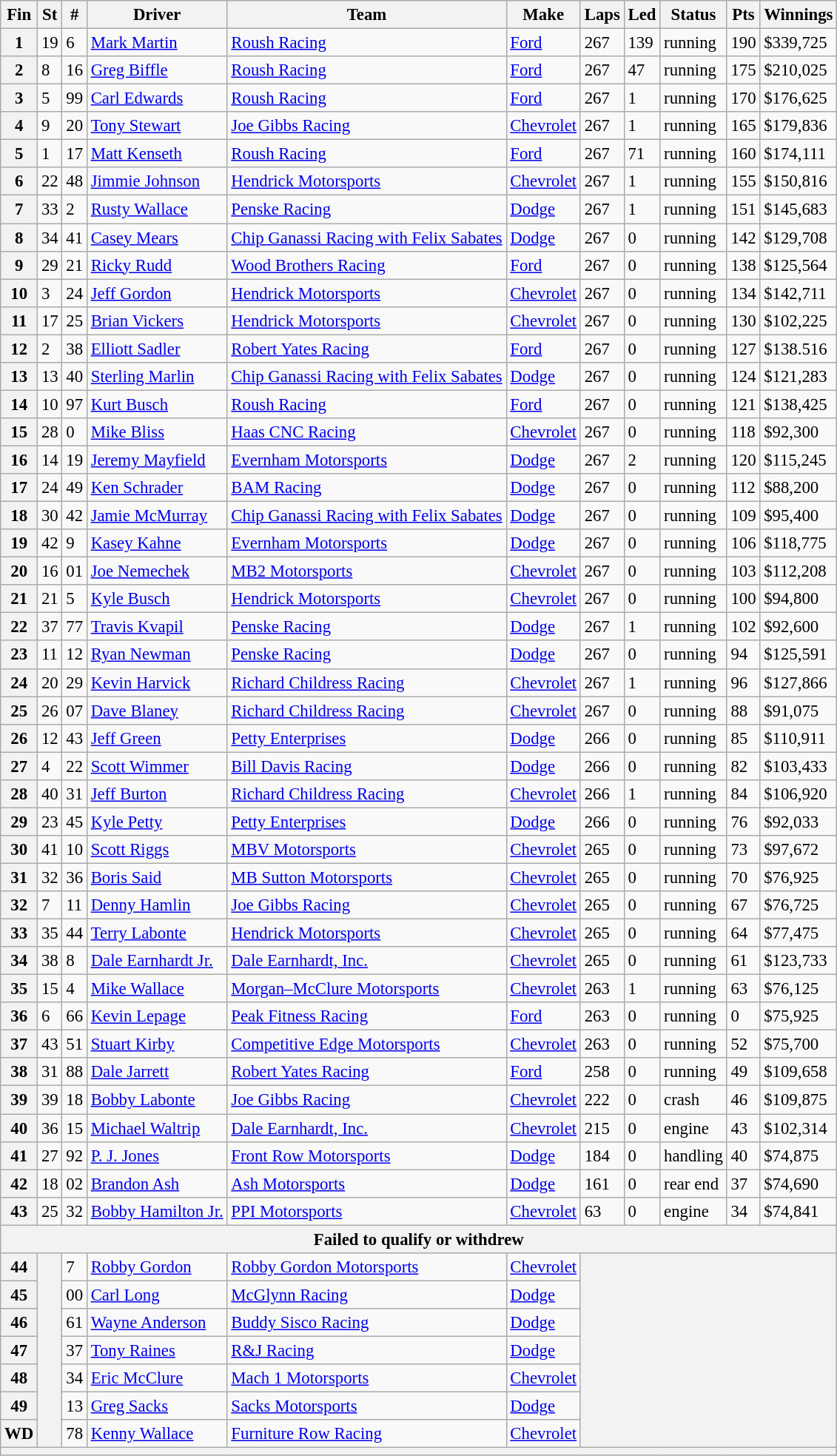<table class="wikitable sortable" style="font-size:95%">
<tr>
<th>Fin</th>
<th>St</th>
<th>#</th>
<th>Driver</th>
<th>Team</th>
<th>Make</th>
<th>Laps</th>
<th>Led</th>
<th>Status</th>
<th>Pts</th>
<th>Winnings</th>
</tr>
<tr>
<th>1</th>
<td>19</td>
<td>6</td>
<td><a href='#'>Mark Martin</a></td>
<td><a href='#'>Roush Racing</a></td>
<td><a href='#'>Ford</a></td>
<td>267</td>
<td>139</td>
<td>running</td>
<td>190</td>
<td>$339,725</td>
</tr>
<tr>
<th>2</th>
<td>8</td>
<td>16</td>
<td><a href='#'>Greg Biffle</a></td>
<td><a href='#'>Roush Racing</a></td>
<td><a href='#'>Ford</a></td>
<td>267</td>
<td>47</td>
<td>running</td>
<td>175</td>
<td>$210,025</td>
</tr>
<tr>
<th>3</th>
<td>5</td>
<td>99</td>
<td><a href='#'>Carl Edwards</a></td>
<td><a href='#'>Roush Racing</a></td>
<td><a href='#'>Ford</a></td>
<td>267</td>
<td>1</td>
<td>running</td>
<td>170</td>
<td>$176,625</td>
</tr>
<tr>
<th>4</th>
<td>9</td>
<td>20</td>
<td><a href='#'>Tony Stewart</a></td>
<td><a href='#'>Joe Gibbs Racing</a></td>
<td><a href='#'>Chevrolet</a></td>
<td>267</td>
<td>1</td>
<td>running</td>
<td>165</td>
<td>$179,836</td>
</tr>
<tr>
<th>5</th>
<td>1</td>
<td>17</td>
<td><a href='#'>Matt Kenseth</a></td>
<td><a href='#'>Roush Racing</a></td>
<td><a href='#'>Ford</a></td>
<td>267</td>
<td>71</td>
<td>running</td>
<td>160</td>
<td>$174,111</td>
</tr>
<tr>
<th>6</th>
<td>22</td>
<td>48</td>
<td><a href='#'>Jimmie Johnson</a></td>
<td><a href='#'>Hendrick Motorsports</a></td>
<td><a href='#'>Chevrolet</a></td>
<td>267</td>
<td>1</td>
<td>running</td>
<td>155</td>
<td>$150,816</td>
</tr>
<tr>
<th>7</th>
<td>33</td>
<td>2</td>
<td><a href='#'>Rusty Wallace</a></td>
<td><a href='#'>Penske Racing</a></td>
<td><a href='#'>Dodge</a></td>
<td>267</td>
<td>1</td>
<td>running</td>
<td>151</td>
<td>$145,683</td>
</tr>
<tr>
<th>8</th>
<td>34</td>
<td>41</td>
<td><a href='#'>Casey Mears</a></td>
<td><a href='#'>Chip Ganassi Racing with Felix Sabates</a></td>
<td><a href='#'>Dodge</a></td>
<td>267</td>
<td>0</td>
<td>running</td>
<td>142</td>
<td>$129,708</td>
</tr>
<tr>
<th>9</th>
<td>29</td>
<td>21</td>
<td><a href='#'>Ricky Rudd</a></td>
<td><a href='#'>Wood Brothers Racing</a></td>
<td><a href='#'>Ford</a></td>
<td>267</td>
<td>0</td>
<td>running</td>
<td>138</td>
<td>$125,564</td>
</tr>
<tr>
<th>10</th>
<td>3</td>
<td>24</td>
<td><a href='#'>Jeff Gordon</a></td>
<td><a href='#'>Hendrick Motorsports</a></td>
<td><a href='#'>Chevrolet</a></td>
<td>267</td>
<td>0</td>
<td>running</td>
<td>134</td>
<td>$142,711</td>
</tr>
<tr>
<th>11</th>
<td>17</td>
<td>25</td>
<td><a href='#'>Brian Vickers</a></td>
<td><a href='#'>Hendrick Motorsports</a></td>
<td><a href='#'>Chevrolet</a></td>
<td>267</td>
<td>0</td>
<td>running</td>
<td>130</td>
<td>$102,225</td>
</tr>
<tr>
<th>12</th>
<td>2</td>
<td>38</td>
<td><a href='#'>Elliott Sadler</a></td>
<td><a href='#'>Robert Yates Racing</a></td>
<td><a href='#'>Ford</a></td>
<td>267</td>
<td>0</td>
<td>running</td>
<td>127</td>
<td>$138.516</td>
</tr>
<tr>
<th>13</th>
<td>13</td>
<td>40</td>
<td><a href='#'>Sterling Marlin</a></td>
<td><a href='#'>Chip Ganassi Racing with Felix Sabates</a></td>
<td><a href='#'>Dodge</a></td>
<td>267</td>
<td>0</td>
<td>running</td>
<td>124</td>
<td>$121,283</td>
</tr>
<tr>
<th>14</th>
<td>10</td>
<td>97</td>
<td><a href='#'>Kurt Busch</a></td>
<td><a href='#'>Roush Racing</a></td>
<td><a href='#'>Ford</a></td>
<td>267</td>
<td>0</td>
<td>running</td>
<td>121</td>
<td>$138,425</td>
</tr>
<tr>
<th>15</th>
<td>28</td>
<td>0</td>
<td><a href='#'>Mike Bliss</a></td>
<td><a href='#'>Haas CNC Racing</a></td>
<td><a href='#'>Chevrolet</a></td>
<td>267</td>
<td>0</td>
<td>running</td>
<td>118</td>
<td>$92,300</td>
</tr>
<tr>
<th>16</th>
<td>14</td>
<td>19</td>
<td><a href='#'>Jeremy Mayfield</a></td>
<td><a href='#'>Evernham Motorsports</a></td>
<td><a href='#'>Dodge</a></td>
<td>267</td>
<td>2</td>
<td>running</td>
<td>120</td>
<td>$115,245</td>
</tr>
<tr>
<th>17</th>
<td>24</td>
<td>49</td>
<td><a href='#'>Ken Schrader</a></td>
<td><a href='#'>BAM Racing</a></td>
<td><a href='#'>Dodge</a></td>
<td>267</td>
<td>0</td>
<td>running</td>
<td>112</td>
<td>$88,200</td>
</tr>
<tr>
<th>18</th>
<td>30</td>
<td>42</td>
<td><a href='#'>Jamie McMurray</a></td>
<td><a href='#'>Chip Ganassi Racing with Felix Sabates</a></td>
<td><a href='#'>Dodge</a></td>
<td>267</td>
<td>0</td>
<td>running</td>
<td>109</td>
<td>$95,400</td>
</tr>
<tr>
<th>19</th>
<td>42</td>
<td>9</td>
<td><a href='#'>Kasey Kahne</a></td>
<td><a href='#'>Evernham Motorsports</a></td>
<td><a href='#'>Dodge</a></td>
<td>267</td>
<td>0</td>
<td>running</td>
<td>106</td>
<td>$118,775</td>
</tr>
<tr>
<th>20</th>
<td>16</td>
<td>01</td>
<td><a href='#'>Joe Nemechek</a></td>
<td><a href='#'>MB2 Motorsports</a></td>
<td><a href='#'>Chevrolet</a></td>
<td>267</td>
<td>0</td>
<td>running</td>
<td>103</td>
<td>$112,208</td>
</tr>
<tr>
<th>21</th>
<td>21</td>
<td>5</td>
<td><a href='#'>Kyle Busch</a></td>
<td><a href='#'>Hendrick Motorsports</a></td>
<td><a href='#'>Chevrolet</a></td>
<td>267</td>
<td>0</td>
<td>running</td>
<td>100</td>
<td>$94,800</td>
</tr>
<tr>
<th>22</th>
<td>37</td>
<td>77</td>
<td><a href='#'>Travis Kvapil</a></td>
<td><a href='#'>Penske Racing</a></td>
<td><a href='#'>Dodge</a></td>
<td>267</td>
<td>1</td>
<td>running</td>
<td>102</td>
<td>$92,600</td>
</tr>
<tr>
<th>23</th>
<td>11</td>
<td>12</td>
<td><a href='#'>Ryan Newman</a></td>
<td><a href='#'>Penske Racing</a></td>
<td><a href='#'>Dodge</a></td>
<td>267</td>
<td>0</td>
<td>running</td>
<td>94</td>
<td>$125,591</td>
</tr>
<tr>
<th>24</th>
<td>20</td>
<td>29</td>
<td><a href='#'>Kevin Harvick</a></td>
<td><a href='#'>Richard Childress Racing</a></td>
<td><a href='#'>Chevrolet</a></td>
<td>267</td>
<td>1</td>
<td>running</td>
<td>96</td>
<td>$127,866</td>
</tr>
<tr>
<th>25</th>
<td>26</td>
<td>07</td>
<td><a href='#'>Dave Blaney</a></td>
<td><a href='#'>Richard Childress Racing</a></td>
<td><a href='#'>Chevrolet</a></td>
<td>267</td>
<td>0</td>
<td>running</td>
<td>88</td>
<td>$91,075</td>
</tr>
<tr>
<th>26</th>
<td>12</td>
<td>43</td>
<td><a href='#'>Jeff Green</a></td>
<td><a href='#'>Petty Enterprises</a></td>
<td><a href='#'>Dodge</a></td>
<td>266</td>
<td>0</td>
<td>running</td>
<td>85</td>
<td>$110,911</td>
</tr>
<tr>
<th>27</th>
<td>4</td>
<td>22</td>
<td><a href='#'>Scott Wimmer</a></td>
<td><a href='#'>Bill Davis Racing</a></td>
<td><a href='#'>Dodge</a></td>
<td>266</td>
<td>0</td>
<td>running</td>
<td>82</td>
<td>$103,433</td>
</tr>
<tr>
<th>28</th>
<td>40</td>
<td>31</td>
<td><a href='#'>Jeff Burton</a></td>
<td><a href='#'>Richard Childress Racing</a></td>
<td><a href='#'>Chevrolet</a></td>
<td>266</td>
<td>1</td>
<td>running</td>
<td>84</td>
<td>$106,920</td>
</tr>
<tr>
<th>29</th>
<td>23</td>
<td>45</td>
<td><a href='#'>Kyle Petty</a></td>
<td><a href='#'>Petty Enterprises</a></td>
<td><a href='#'>Dodge</a></td>
<td>266</td>
<td>0</td>
<td>running</td>
<td>76</td>
<td>$92,033</td>
</tr>
<tr>
<th>30</th>
<td>41</td>
<td>10</td>
<td><a href='#'>Scott Riggs</a></td>
<td><a href='#'>MBV Motorsports</a></td>
<td><a href='#'>Chevrolet</a></td>
<td>265</td>
<td>0</td>
<td>running</td>
<td>73</td>
<td>$97,672</td>
</tr>
<tr>
<th>31</th>
<td>32</td>
<td>36</td>
<td><a href='#'>Boris Said</a></td>
<td><a href='#'>MB Sutton Motorsports</a></td>
<td><a href='#'>Chevrolet</a></td>
<td>265</td>
<td>0</td>
<td>running</td>
<td>70</td>
<td>$76,925</td>
</tr>
<tr>
<th>32</th>
<td>7</td>
<td>11</td>
<td><a href='#'>Denny Hamlin</a></td>
<td><a href='#'>Joe Gibbs Racing</a></td>
<td><a href='#'>Chevrolet</a></td>
<td>265</td>
<td>0</td>
<td>running</td>
<td>67</td>
<td>$76,725</td>
</tr>
<tr>
<th>33</th>
<td>35</td>
<td>44</td>
<td><a href='#'>Terry Labonte</a></td>
<td><a href='#'>Hendrick Motorsports</a></td>
<td><a href='#'>Chevrolet</a></td>
<td>265</td>
<td>0</td>
<td>running</td>
<td>64</td>
<td>$77,475</td>
</tr>
<tr>
<th>34</th>
<td>38</td>
<td>8</td>
<td><a href='#'>Dale Earnhardt Jr.</a></td>
<td><a href='#'>Dale Earnhardt, Inc.</a></td>
<td><a href='#'>Chevrolet</a></td>
<td>265</td>
<td>0</td>
<td>running</td>
<td>61</td>
<td>$123,733</td>
</tr>
<tr>
<th>35</th>
<td>15</td>
<td>4</td>
<td><a href='#'>Mike Wallace</a></td>
<td><a href='#'>Morgan–McClure Motorsports</a></td>
<td><a href='#'>Chevrolet</a></td>
<td>263</td>
<td>1</td>
<td>running</td>
<td>63</td>
<td>$76,125</td>
</tr>
<tr>
<th>36</th>
<td>6</td>
<td>66</td>
<td><a href='#'>Kevin Lepage</a></td>
<td><a href='#'>Peak Fitness Racing</a></td>
<td><a href='#'>Ford</a></td>
<td>263</td>
<td>0</td>
<td>running</td>
<td>0</td>
<td>$75,925</td>
</tr>
<tr>
<th>37</th>
<td>43</td>
<td>51</td>
<td><a href='#'>Stuart Kirby</a></td>
<td><a href='#'>Competitive Edge Motorsports</a></td>
<td><a href='#'>Chevrolet</a></td>
<td>263</td>
<td>0</td>
<td>running</td>
<td>52</td>
<td>$75,700</td>
</tr>
<tr>
<th>38</th>
<td>31</td>
<td>88</td>
<td><a href='#'>Dale Jarrett</a></td>
<td><a href='#'>Robert Yates Racing</a></td>
<td><a href='#'>Ford</a></td>
<td>258</td>
<td>0</td>
<td>running</td>
<td>49</td>
<td>$109,658</td>
</tr>
<tr>
<th>39</th>
<td>39</td>
<td>18</td>
<td><a href='#'>Bobby Labonte</a></td>
<td><a href='#'>Joe Gibbs Racing</a></td>
<td><a href='#'>Chevrolet</a></td>
<td>222</td>
<td>0</td>
<td>crash</td>
<td>46</td>
<td>$109,875</td>
</tr>
<tr>
<th>40</th>
<td>36</td>
<td>15</td>
<td><a href='#'>Michael Waltrip</a></td>
<td><a href='#'>Dale Earnhardt, Inc.</a></td>
<td><a href='#'>Chevrolet</a></td>
<td>215</td>
<td>0</td>
<td>engine</td>
<td>43</td>
<td>$102,314</td>
</tr>
<tr>
<th>41</th>
<td>27</td>
<td>92</td>
<td><a href='#'>P. J. Jones</a></td>
<td><a href='#'>Front Row Motorsports</a></td>
<td><a href='#'>Dodge</a></td>
<td>184</td>
<td>0</td>
<td>handling</td>
<td>40</td>
<td>$74,875</td>
</tr>
<tr>
<th>42</th>
<td>18</td>
<td>02</td>
<td><a href='#'>Brandon Ash</a></td>
<td><a href='#'>Ash Motorsports</a></td>
<td><a href='#'>Dodge</a></td>
<td>161</td>
<td>0</td>
<td>rear end</td>
<td>37</td>
<td>$74,690</td>
</tr>
<tr>
<th>43</th>
<td>25</td>
<td>32</td>
<td><a href='#'>Bobby Hamilton Jr.</a></td>
<td><a href='#'>PPI Motorsports</a></td>
<td><a href='#'>Chevrolet</a></td>
<td>63</td>
<td>0</td>
<td>engine</td>
<td>34</td>
<td>$74,841</td>
</tr>
<tr>
<th colspan="11">Failed to qualify or withdrew</th>
</tr>
<tr>
<th>44</th>
<th rowspan="7"></th>
<td>7</td>
<td><a href='#'>Robby Gordon</a></td>
<td><a href='#'>Robby Gordon Motorsports</a></td>
<td><a href='#'>Chevrolet</a></td>
<th colspan="5" rowspan="7"></th>
</tr>
<tr>
<th>45</th>
<td>00</td>
<td><a href='#'>Carl Long</a></td>
<td><a href='#'>McGlynn Racing</a></td>
<td><a href='#'>Dodge</a></td>
</tr>
<tr>
<th>46</th>
<td>61</td>
<td><a href='#'>Wayne Anderson</a></td>
<td><a href='#'>Buddy Sisco Racing</a></td>
<td><a href='#'>Dodge</a></td>
</tr>
<tr>
<th>47</th>
<td>37</td>
<td><a href='#'>Tony Raines</a></td>
<td><a href='#'>R&J Racing</a></td>
<td><a href='#'>Dodge</a></td>
</tr>
<tr>
<th>48</th>
<td>34</td>
<td><a href='#'>Eric McClure</a></td>
<td><a href='#'>Mach 1 Motorsports</a></td>
<td><a href='#'>Chevrolet</a></td>
</tr>
<tr>
<th>49</th>
<td>13</td>
<td><a href='#'>Greg Sacks</a></td>
<td><a href='#'>Sacks Motorsports</a></td>
<td><a href='#'>Dodge</a></td>
</tr>
<tr>
<th>WD</th>
<td>78</td>
<td><a href='#'>Kenny Wallace</a></td>
<td><a href='#'>Furniture Row Racing</a></td>
<td><a href='#'>Chevrolet</a></td>
</tr>
<tr>
<th colspan="11"></th>
</tr>
</table>
